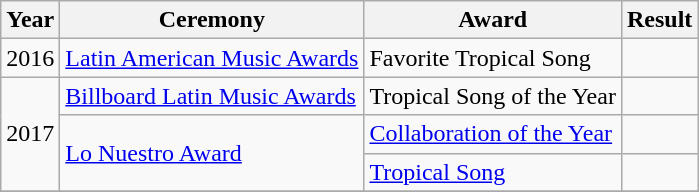<table class="wikitable">
<tr>
<th>Year</th>
<th>Ceremony</th>
<th>Award</th>
<th>Result</th>
</tr>
<tr>
<td>2016</td>
<td><a href='#'>Latin American Music Awards</a></td>
<td>Favorite Tropical Song</td>
<td></td>
</tr>
<tr>
<td rowspan="3">2017</td>
<td><a href='#'>Billboard Latin Music Awards</a></td>
<td>Tropical Song of the Year</td>
<td></td>
</tr>
<tr>
<td rowspan="2"><a href='#'>Lo Nuestro Award</a></td>
<td><a href='#'>Collaboration of the Year</a></td>
<td></td>
</tr>
<tr>
<td><a href='#'>Tropical Song</a></td>
<td></td>
</tr>
<tr>
</tr>
</table>
